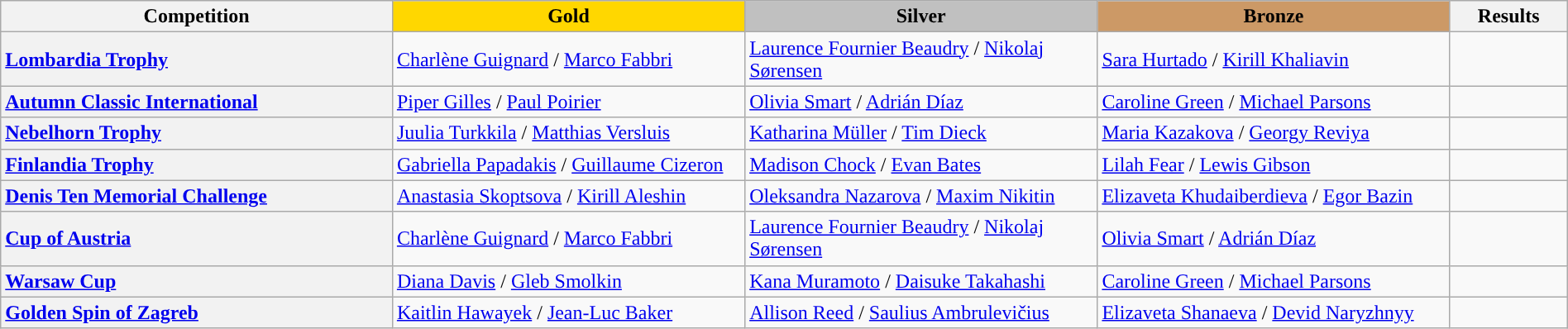<table class="wikitable unsortable" style="text-align:left; width:100%">
<tr>
<th scope="col" style="text-align:center; width:25%;">Competition</th>
<td scope="col" style="text-align:center; width:22.5%; background:gold"><strong>Gold</strong></td>
<td scope="col" style="text-align:center; width:22.5%; background:silver"><strong>Silver</strong></td>
<td scope="col" style="text-align:center; width:22.5%; background:#c96"><strong>Bronze</strong></td>
<th scope="col" style="text-align:center; width:7.5%;">Results</th>
</tr>
<tr>
<th scope="row" style="text-align:left"> <a href='#'>Lombardia Trophy</a></th>
<td> <a href='#'>Charlène Guignard</a> / <a href='#'>Marco Fabbri</a></td>
<td> <a href='#'>Laurence Fournier Beaudry</a> / <a href='#'>Nikolaj Sørensen</a></td>
<td> <a href='#'>Sara Hurtado</a> / <a href='#'>Kirill Khaliavin</a></td>
<td></td>
</tr>
<tr>
<th scope="row" style="text-align:left"> <a href='#'>Autumn Classic International</a></th>
<td> <a href='#'>Piper Gilles</a> / <a href='#'>Paul Poirier</a></td>
<td> <a href='#'>Olivia Smart</a> / <a href='#'>Adrián Díaz</a></td>
<td> <a href='#'>Caroline Green</a> / <a href='#'>Michael Parsons</a></td>
<td></td>
</tr>
<tr>
<th scope="row" style="text-align:left"> <a href='#'>Nebelhorn Trophy</a></th>
<td> <a href='#'>Juulia Turkkila</a> / <a href='#'>Matthias Versluis</a></td>
<td> <a href='#'>Katharina Müller</a> / <a href='#'>Tim Dieck</a></td>
<td> <a href='#'>Maria Kazakova</a> / <a href='#'>Georgy Reviya</a></td>
<td></td>
</tr>
<tr>
<th scope="row" style="text-align:left"> <a href='#'>Finlandia Trophy</a></th>
<td> <a href='#'>Gabriella Papadakis</a> / <a href='#'>Guillaume Cizeron</a></td>
<td> <a href='#'>Madison Chock</a> / <a href='#'>Evan Bates</a></td>
<td> <a href='#'>Lilah Fear</a> / <a href='#'>Lewis Gibson</a></td>
<td></td>
</tr>
<tr>
<th scope="row" style="text-align:left"> <a href='#'>Denis Ten Memorial Challenge</a></th>
<td> <a href='#'>Anastasia Skoptsova</a> / <a href='#'>Kirill Aleshin</a></td>
<td> <a href='#'>Oleksandra Nazarova</a> / <a href='#'>Maxim Nikitin</a></td>
<td> <a href='#'>Elizaveta Khudaiberdieva</a> / <a href='#'>Egor Bazin</a></td>
<td></td>
</tr>
<tr>
<th scope="row" style="text-align:left"> <a href='#'>Cup of Austria</a></th>
<td> <a href='#'>Charlène Guignard</a> / <a href='#'>Marco Fabbri</a></td>
<td> <a href='#'>Laurence Fournier Beaudry</a> / <a href='#'>Nikolaj Sørensen</a></td>
<td> <a href='#'>Olivia Smart</a> / <a href='#'>Adrián Díaz</a></td>
<td></td>
</tr>
<tr>
<th scope="row" style="text-align:left"> <a href='#'>Warsaw Cup</a></th>
<td> <a href='#'>Diana Davis</a> / <a href='#'>Gleb Smolkin</a></td>
<td> <a href='#'>Kana Muramoto</a> / <a href='#'>Daisuke Takahashi</a></td>
<td> <a href='#'>Caroline Green</a> / <a href='#'>Michael Parsons</a></td>
<td></td>
</tr>
<tr>
<th scope="row" style="text-align:left"> <a href='#'>Golden Spin of Zagreb</a></th>
<td> <a href='#'>Kaitlin Hawayek</a> / <a href='#'>Jean-Luc Baker</a></td>
<td> <a href='#'>Allison Reed</a> / <a href='#'>Saulius Ambrulevičius</a></td>
<td> <a href='#'>Elizaveta Shanaeva</a> / <a href='#'>Devid Naryzhnyy</a></td>
<td></td>
</tr>
</table>
